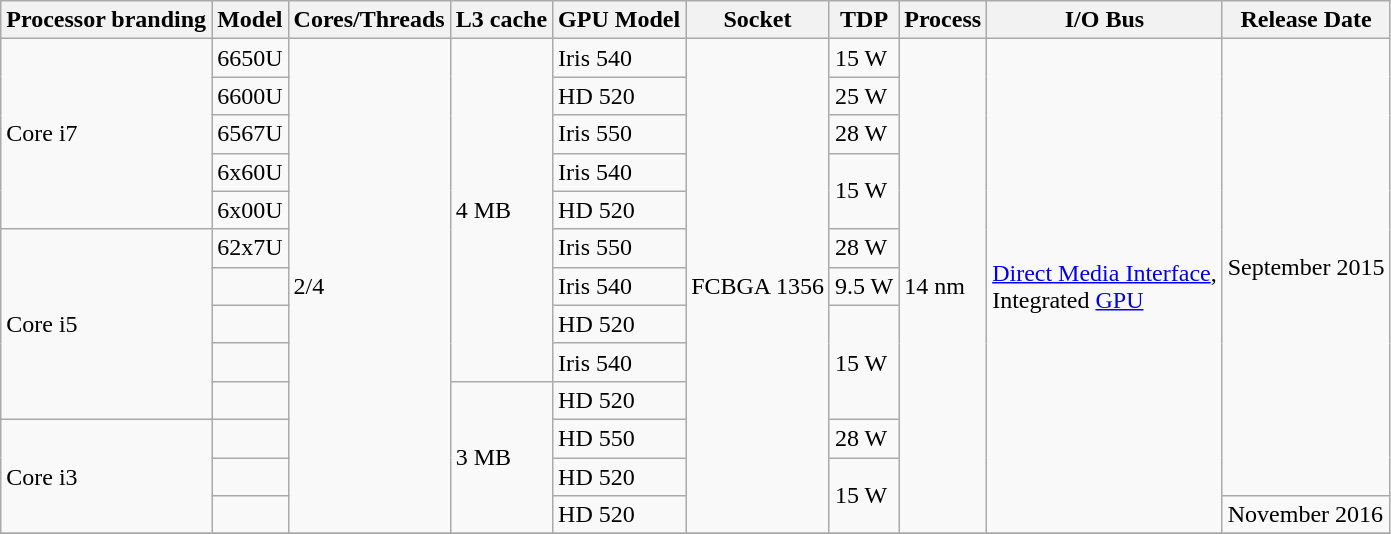<table class="wikitable">
<tr>
<th>Processor branding</th>
<th>Model</th>
<th>Cores/Threads</th>
<th>L3 cache</th>
<th>GPU Model</th>
<th>Socket</th>
<th>TDP</th>
<th>Process</th>
<th>I/O Bus</th>
<th>Release Date</th>
</tr>
<tr>
<td rowspan="5">Core i7</td>
<td>6650U</td>
<td rowspan="13">2/4</td>
<td rowspan="9">4 MB</td>
<td>Iris 540</td>
<td rowspan="13">FCBGA 1356</td>
<td>15 W</td>
<td rowspan="13">14 nm</td>
<td rowspan="13"><a href='#'>Direct Media Interface</a>,<br>Integrated <a href='#'>GPU</a></td>
<td rowspan="12">September 2015</td>
</tr>
<tr>
<td>6600U</td>
<td>HD 520</td>
<td>25 W</td>
</tr>
<tr>
<td>6567U</td>
<td>Iris 550</td>
<td>28 W</td>
</tr>
<tr>
<td>6x60U</td>
<td>Iris 540</td>
<td rowspan="2">15 W</td>
</tr>
<tr>
<td>6x00U</td>
<td>HD 520</td>
</tr>
<tr>
<td rowspan="5">Core i5</td>
<td>62x7U</td>
<td>Iris 550</td>
<td>28 W</td>
</tr>
<tr>
<td></td>
<td>Iris 540</td>
<td>9.5 W</td>
</tr>
<tr>
<td></td>
<td>HD 520</td>
<td rowspan="3">15 W</td>
</tr>
<tr>
<td></td>
<td>Iris 540</td>
</tr>
<tr>
<td></td>
<td rowspan="4">3 MB</td>
<td>HD 520</td>
</tr>
<tr>
<td rowspan="3">Core i3</td>
<td></td>
<td>HD 550</td>
<td>28 W</td>
</tr>
<tr>
<td></td>
<td>HD 520</td>
<td rowspan="2">15 W</td>
</tr>
<tr>
<td></td>
<td>HD 520</td>
<td>November 2016</td>
</tr>
<tr>
</tr>
</table>
